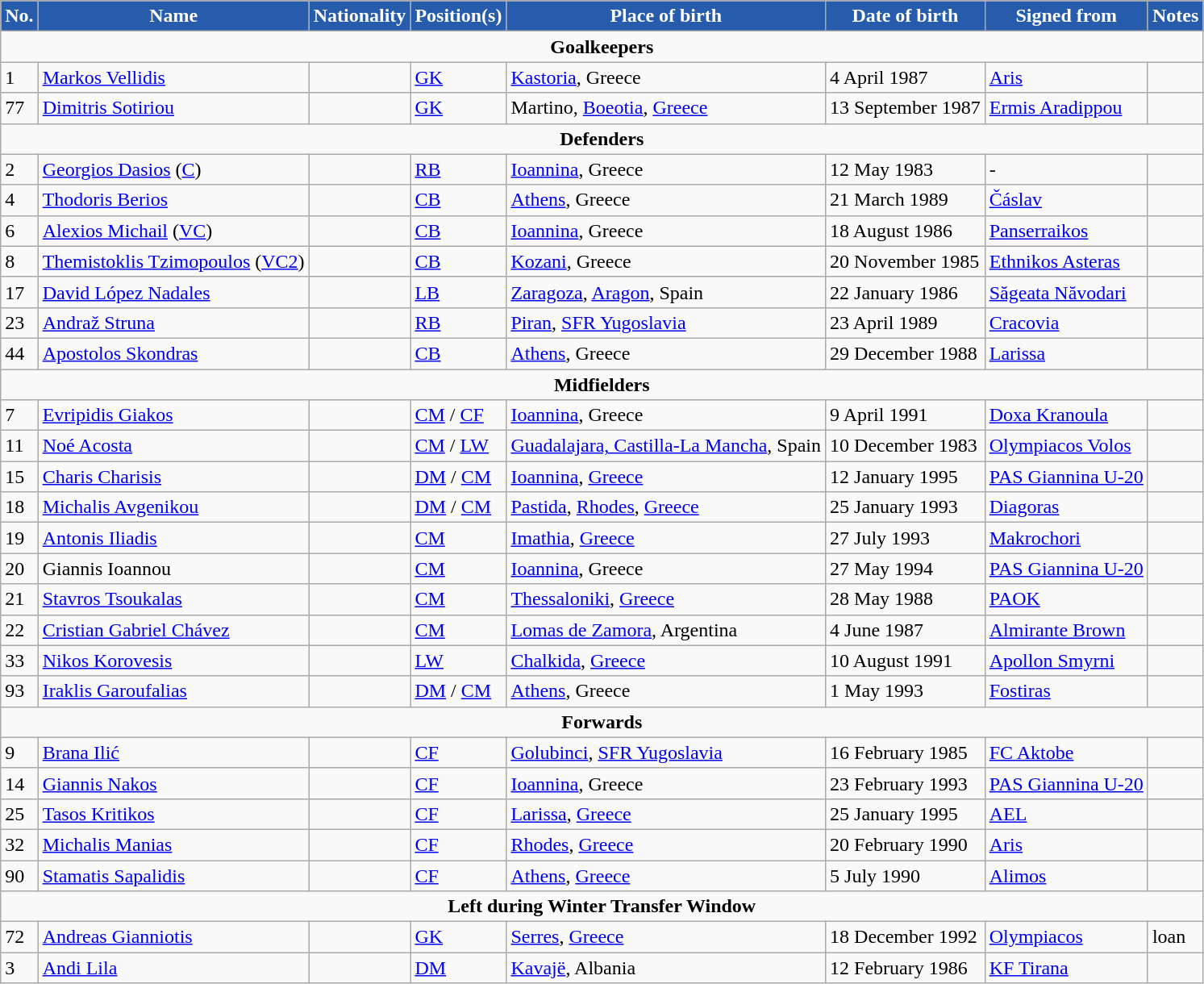<table class="wikitable">
<tr>
<th style="background:#265cab; color:white; text-align:center;">No.</th>
<th style="background:#265cab; color:white; text-align:center;">Name</th>
<th style="background:#265cab; color:white; text-align:center;">Nationality</th>
<th style="background:#265cab; color:white; text-align:center;">Position(s)</th>
<th style="background:#265cab; color:white; text-align:center;">Place of birth</th>
<th style="background:#265cab; color:white; text-align:center;">Date of birth</th>
<th style="background:#265cab; color:white; text-align:center;">Signed from</th>
<th style="background:#265cab; color:white; text-align:center;">Notes</th>
</tr>
<tr>
<td colspan=8 style="text-align:center;"><strong>Goalkeepers</strong></td>
</tr>
<tr>
<td>1</td>
<td><a href='#'>Markos Vellidis</a></td>
<td></td>
<td><a href='#'>GK</a></td>
<td><a href='#'>Kastoria</a>, Greece</td>
<td>4 April 1987</td>
<td> <a href='#'>Aris</a></td>
<td></td>
</tr>
<tr>
<td>77</td>
<td><a href='#'>Dimitris Sotiriou</a></td>
<td></td>
<td><a href='#'>GK</a></td>
<td>Martino, <a href='#'>Boeotia</a>, <a href='#'>Greece</a></td>
<td>13 September 1987</td>
<td> <a href='#'>Ermis Aradippou</a></td>
<td></td>
</tr>
<tr>
<td colspan=8 style="text-align:center;"><strong>Defenders</strong></td>
</tr>
<tr>
<td>2</td>
<td><a href='#'>Georgios Dasios</a> (<a href='#'>C</a>)</td>
<td></td>
<td><a href='#'>RB</a></td>
<td><a href='#'>Ioannina</a>, Greece</td>
<td>12 May 1983</td>
<td>-</td>
<td></td>
</tr>
<tr>
<td>4</td>
<td><a href='#'>Thodoris Berios</a></td>
<td></td>
<td><a href='#'>CB</a></td>
<td><a href='#'>Athens</a>, Greece</td>
<td>21 March 1989</td>
<td> <a href='#'>Čáslav</a></td>
<td></td>
</tr>
<tr>
<td>6</td>
<td><a href='#'>Alexios Michail</a> (<a href='#'>VC</a>)</td>
<td></td>
<td><a href='#'>CB</a></td>
<td><a href='#'>Ioannina</a>, Greece</td>
<td>18 August 1986</td>
<td> <a href='#'>Panserraikos</a></td>
<td></td>
</tr>
<tr>
<td>8</td>
<td><a href='#'>Themistoklis Tzimopoulos</a> (<a href='#'>VC2</a>)</td>
<td></td>
<td><a href='#'>CB</a></td>
<td><a href='#'>Kozani</a>, Greece</td>
<td>20 November 1985</td>
<td> <a href='#'>Ethnikos Asteras</a></td>
<td></td>
</tr>
<tr>
<td>17</td>
<td><a href='#'>David López Nadales</a></td>
<td></td>
<td><a href='#'>LB</a></td>
<td><a href='#'>Zaragoza</a>, <a href='#'>Aragon</a>, Spain</td>
<td>22 January 1986</td>
<td> <a href='#'>Săgeata Năvodari</a></td>
<td></td>
</tr>
<tr>
<td>23</td>
<td><a href='#'>Andraž Struna</a></td>
<td></td>
<td><a href='#'>RB</a></td>
<td><a href='#'>Piran</a>, <a href='#'>SFR Yugoslavia</a></td>
<td>23 April 1989</td>
<td> <a href='#'>Cracovia</a></td>
<td></td>
</tr>
<tr>
<td>44</td>
<td><a href='#'>Apostolos Skondras</a></td>
<td></td>
<td><a href='#'>CB</a></td>
<td><a href='#'>Athens</a>, Greece</td>
<td>29 December 1988</td>
<td> <a href='#'>Larissa</a></td>
<td></td>
</tr>
<tr>
<td colspan=8 style="text-align:center;"><strong>Midfielders</strong></td>
</tr>
<tr>
<td>7</td>
<td><a href='#'>Evripidis Giakos</a></td>
<td></td>
<td><a href='#'>CM</a> / <a href='#'>CF</a></td>
<td><a href='#'>Ioannina</a>, Greece</td>
<td>9 April 1991</td>
<td> <a href='#'>Doxa Kranoula</a></td>
<td></td>
</tr>
<tr>
<td>11</td>
<td><a href='#'>Noé Acosta</a></td>
<td></td>
<td><a href='#'>CM</a> / <a href='#'>LW</a></td>
<td><a href='#'>Guadalajara, Castilla-La Mancha</a>, Spain</td>
<td>10 December 1983</td>
<td> <a href='#'>Olympiacos Volos</a></td>
<td></td>
</tr>
<tr>
<td>15</td>
<td><a href='#'>Charis Charisis</a></td>
<td></td>
<td><a href='#'>DM</a> / <a href='#'>CM</a></td>
<td><a href='#'>Ioannina</a>, <a href='#'>Greece</a></td>
<td>12 January 1995</td>
<td> <a href='#'>PAS Giannina U-20</a></td>
<td></td>
</tr>
<tr>
<td>18</td>
<td><a href='#'>Michalis Avgenikou</a></td>
<td></td>
<td><a href='#'>DM</a> / <a href='#'>CM</a></td>
<td><a href='#'>Pastida</a>, <a href='#'>Rhodes</a>, <a href='#'>Greece</a></td>
<td>25 January 1993</td>
<td> <a href='#'>Diagoras</a></td>
<td></td>
</tr>
<tr>
<td>19</td>
<td><a href='#'>Antonis Iliadis</a></td>
<td></td>
<td><a href='#'>CM</a></td>
<td><a href='#'>Imathia</a>, <a href='#'>Greece</a></td>
<td>27 July 1993</td>
<td> <a href='#'>Makrochori</a></td>
<td></td>
</tr>
<tr>
<td>20</td>
<td>Giannis Ioannou</td>
<td></td>
<td><a href='#'>CM</a></td>
<td><a href='#'>Ioannina</a>, Greece</td>
<td>27 May 1994</td>
<td> <a href='#'>PAS Giannina U-20</a></td>
<td></td>
</tr>
<tr>
<td>21</td>
<td><a href='#'>Stavros Tsoukalas</a></td>
<td></td>
<td><a href='#'>CM</a></td>
<td><a href='#'>Thessaloniki</a>, <a href='#'>Greece</a></td>
<td>28 May 1988</td>
<td> <a href='#'>PAOK</a></td>
<td></td>
</tr>
<tr>
<td>22</td>
<td><a href='#'>Cristian Gabriel Chávez</a></td>
<td></td>
<td><a href='#'>CM</a></td>
<td><a href='#'>Lomas de Zamora</a>, Argentina</td>
<td>4 June 1987</td>
<td> <a href='#'>Almirante Brown</a></td>
<td></td>
</tr>
<tr>
<td>33</td>
<td><a href='#'>Nikos Korovesis</a></td>
<td></td>
<td><a href='#'>LW</a></td>
<td><a href='#'>Chalkida</a>, <a href='#'>Greece</a></td>
<td>10 August 1991</td>
<td> <a href='#'>Apollon Smyrni</a></td>
<td></td>
</tr>
<tr>
<td>93</td>
<td><a href='#'>Iraklis Garoufalias</a></td>
<td></td>
<td><a href='#'>DM</a> / <a href='#'>CM</a></td>
<td><a href='#'>Athens</a>, Greece</td>
<td>1 May 1993</td>
<td> <a href='#'>Fostiras</a></td>
<td></td>
</tr>
<tr>
<td colspan=8 style="text-align:center;"><strong>Forwards</strong></td>
</tr>
<tr>
<td>9</td>
<td><a href='#'>Brana Ilić</a></td>
<td></td>
<td><a href='#'>CF</a></td>
<td><a href='#'>Golubinci</a>, <a href='#'>SFR Yugoslavia</a></td>
<td>16 February 1985</td>
<td> <a href='#'>FC Aktobe</a></td>
<td></td>
</tr>
<tr>
<td>14</td>
<td><a href='#'>Giannis Nakos</a></td>
<td></td>
<td><a href='#'>CF</a></td>
<td><a href='#'>Ioannina</a>, Greece</td>
<td>23 February 1993</td>
<td> <a href='#'>PAS Giannina U-20</a></td>
<td></td>
</tr>
<tr>
<td>25</td>
<td><a href='#'>Tasos Kritikos</a></td>
<td></td>
<td><a href='#'>CF</a></td>
<td><a href='#'>Larissa</a>, <a href='#'>Greece</a></td>
<td>25 January 1995</td>
<td> <a href='#'>AEL</a></td>
<td></td>
</tr>
<tr>
<td>32</td>
<td><a href='#'>Michalis Manias</a></td>
<td></td>
<td><a href='#'>CF</a></td>
<td><a href='#'>Rhodes</a>, <a href='#'>Greece</a></td>
<td>20 February 1990</td>
<td> <a href='#'>Aris</a></td>
<td></td>
</tr>
<tr>
<td>90</td>
<td><a href='#'>Stamatis Sapalidis</a></td>
<td></td>
<td><a href='#'>CF</a></td>
<td><a href='#'>Athens</a>, <a href='#'>Greece</a></td>
<td>5 July 1990</td>
<td> <a href='#'>Alimos</a></td>
<td></td>
</tr>
<tr>
<td colspan=8 style="text-align:center;"><strong>Left during Winter Transfer Window</strong></td>
</tr>
<tr>
<td>72</td>
<td><a href='#'>Andreas Gianniotis</a></td>
<td></td>
<td><a href='#'>GK</a></td>
<td><a href='#'>Serres</a>, <a href='#'>Greece</a></td>
<td>18 December 1992</td>
<td> <a href='#'>Olympiacos</a></td>
<td>loan</td>
</tr>
<tr>
<td>3</td>
<td><a href='#'>Andi Lila</a></td>
<td></td>
<td><a href='#'>DM</a></td>
<td><a href='#'>Kavajë</a>, Albania</td>
<td>12 February 1986</td>
<td> <a href='#'>KF Tirana</a></td>
<td></td>
</tr>
</table>
